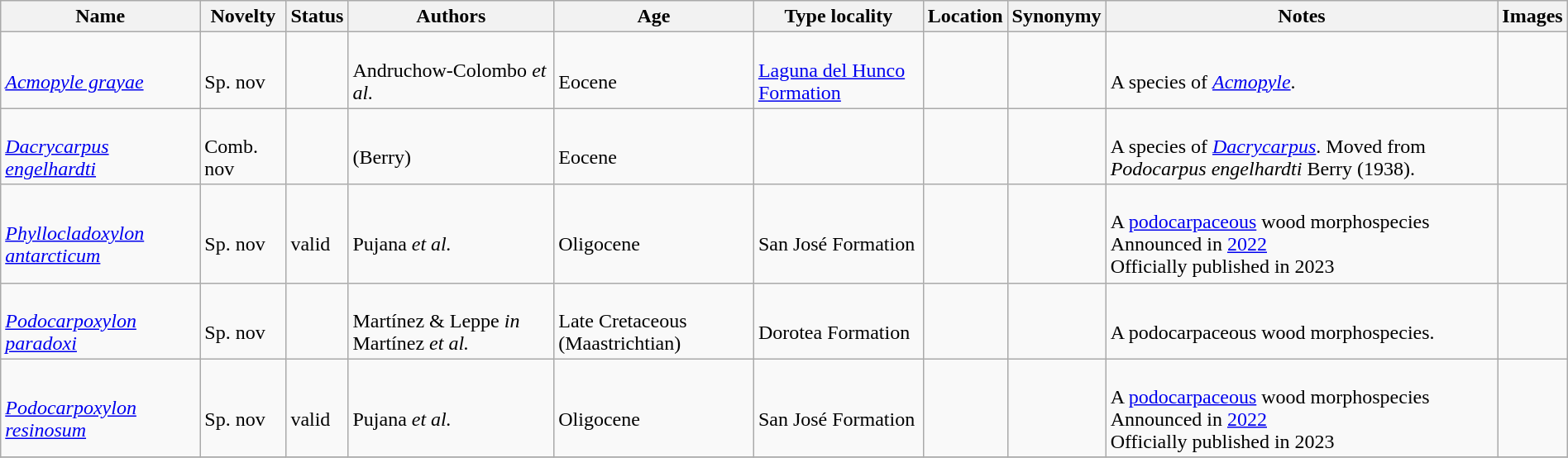<table class="wikitable sortable" align="center" width="100%">
<tr>
<th>Name</th>
<th>Novelty</th>
<th>Status</th>
<th>Authors</th>
<th>Age</th>
<th>Type locality</th>
<th>Location</th>
<th>Synonymy</th>
<th>Notes</th>
<th>Images</th>
</tr>
<tr>
<td><br><em><a href='#'>Acmopyle grayae</a></em></td>
<td><br>Sp. nov</td>
<td></td>
<td><br>Andruchow-Colombo <em>et al.</em></td>
<td><br>Eocene</td>
<td><br><a href='#'>Laguna del Hunco Formation</a></td>
<td><br></td>
<td></td>
<td><br>A species of <em><a href='#'>Acmopyle</a></em>.</td>
<td></td>
</tr>
<tr>
<td><br><em><a href='#'>Dacrycarpus engelhardti</a></em></td>
<td><br>Comb. nov</td>
<td></td>
<td><br>(Berry)</td>
<td><br>Eocene</td>
<td></td>
<td><br></td>
<td></td>
<td><br>A species of <em><a href='#'>Dacrycarpus</a></em>. Moved from <em>Podocarpus engelhardti</em> Berry (1938).</td>
<td></td>
</tr>
<tr>
<td><br><em><a href='#'>Phyllocladoxylon antarcticum</a></em></td>
<td><br>Sp. nov</td>
<td><br>valid</td>
<td><br>Pujana <em>et al.</em></td>
<td><br>Oligocene</td>
<td><br>San José Formation</td>
<td><br></td>
<td></td>
<td><br>A <a href='#'>podocarpaceous</a> wood morphospecies<br>Announced in <a href='#'>2022</a><br>Officially published in 2023</td>
<td></td>
</tr>
<tr>
<td><br><em><a href='#'>Podocarpoxylon paradoxi</a></em></td>
<td><br>Sp. nov</td>
<td></td>
<td><br>Martínez & Leppe <em>in</em> Martínez <em>et al.</em></td>
<td><br>Late Cretaceous (Maastrichtian)</td>
<td><br>Dorotea Formation</td>
<td><br></td>
<td></td>
<td><br>A podocarpaceous wood morphospecies.</td>
<td></td>
</tr>
<tr>
<td><br><em><a href='#'>Podocarpoxylon resinosum</a></em></td>
<td><br>Sp. nov</td>
<td><br>valid</td>
<td><br>Pujana <em>et al.</em></td>
<td><br>Oligocene</td>
<td><br>San José Formation</td>
<td><br></td>
<td></td>
<td><br>A <a href='#'>podocarpaceous</a> wood morphospecies<br>Announced in <a href='#'>2022</a><br>Officially published in 2023</td>
<td></td>
</tr>
<tr>
</tr>
</table>
